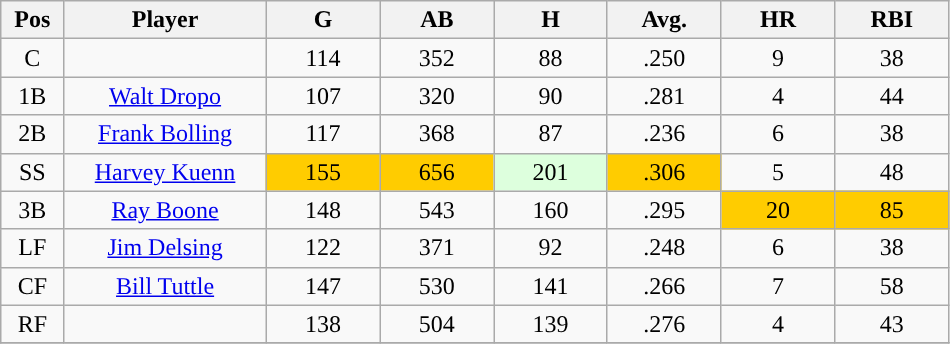<table class="wikitable sortable">
<tr>
<th bgcolor="#DDDDFF" width="5%">Pos</th>
<th bgcolor="#DDDDFF" width="16%">Player</th>
<th bgcolor="#DDDDFF" width="9%">G</th>
<th bgcolor="#DDDDFF" width="9%">AB</th>
<th bgcolor="#DDDDFF" width="9%">H</th>
<th bgcolor="#DDDDFF" width="9%">Avg.</th>
<th bgcolor="#DDDDFF" width="9%">HR</th>
<th bgcolor="#DDDDFF" width="9%">RBI</th>
</tr>
<tr align="center">
<td>C</td>
<td></td>
<td>114</td>
<td>352</td>
<td>88</td>
<td>.250</td>
<td>9</td>
<td>38</td>
</tr>
<tr align="center">
<td>1B</td>
<td><a href='#'>Walt Dropo</a></td>
<td>107</td>
<td>320</td>
<td>90</td>
<td>.281</td>
<td>4</td>
<td>44</td>
</tr>
<tr align=center>
<td>2B</td>
<td><a href='#'>Frank Bolling</a></td>
<td>117</td>
<td>368</td>
<td>87</td>
<td>.236</td>
<td>6</td>
<td>38</td>
</tr>
<tr align=center>
<td>SS</td>
<td><a href='#'>Harvey Kuenn</a></td>
<td style="background:#fc0;">155</td>
<td style="background:#fc0;">656</td>
<td style="background:#DDFFDD;">201</td>
<td style="background:#fc0;">.306</td>
<td>5</td>
<td>48</td>
</tr>
<tr align=center>
<td>3B</td>
<td><a href='#'>Ray Boone</a></td>
<td>148</td>
<td>543</td>
<td>160</td>
<td>.295</td>
<td style="background:#fc0;">20</td>
<td style="background:#fc0;">85</td>
</tr>
<tr align=center>
<td>LF</td>
<td><a href='#'>Jim Delsing</a></td>
<td>122</td>
<td>371</td>
<td>92</td>
<td>.248</td>
<td>6</td>
<td>38</td>
</tr>
<tr align=center>
<td>CF</td>
<td><a href='#'>Bill Tuttle</a></td>
<td>147</td>
<td>530</td>
<td>141</td>
<td>.266</td>
<td>7</td>
<td>58</td>
</tr>
<tr align=center>
<td>RF</td>
<td></td>
<td>138</td>
<td>504</td>
<td>139</td>
<td>.276</td>
<td>4</td>
<td>43</td>
</tr>
<tr align="center">
</tr>
</table>
